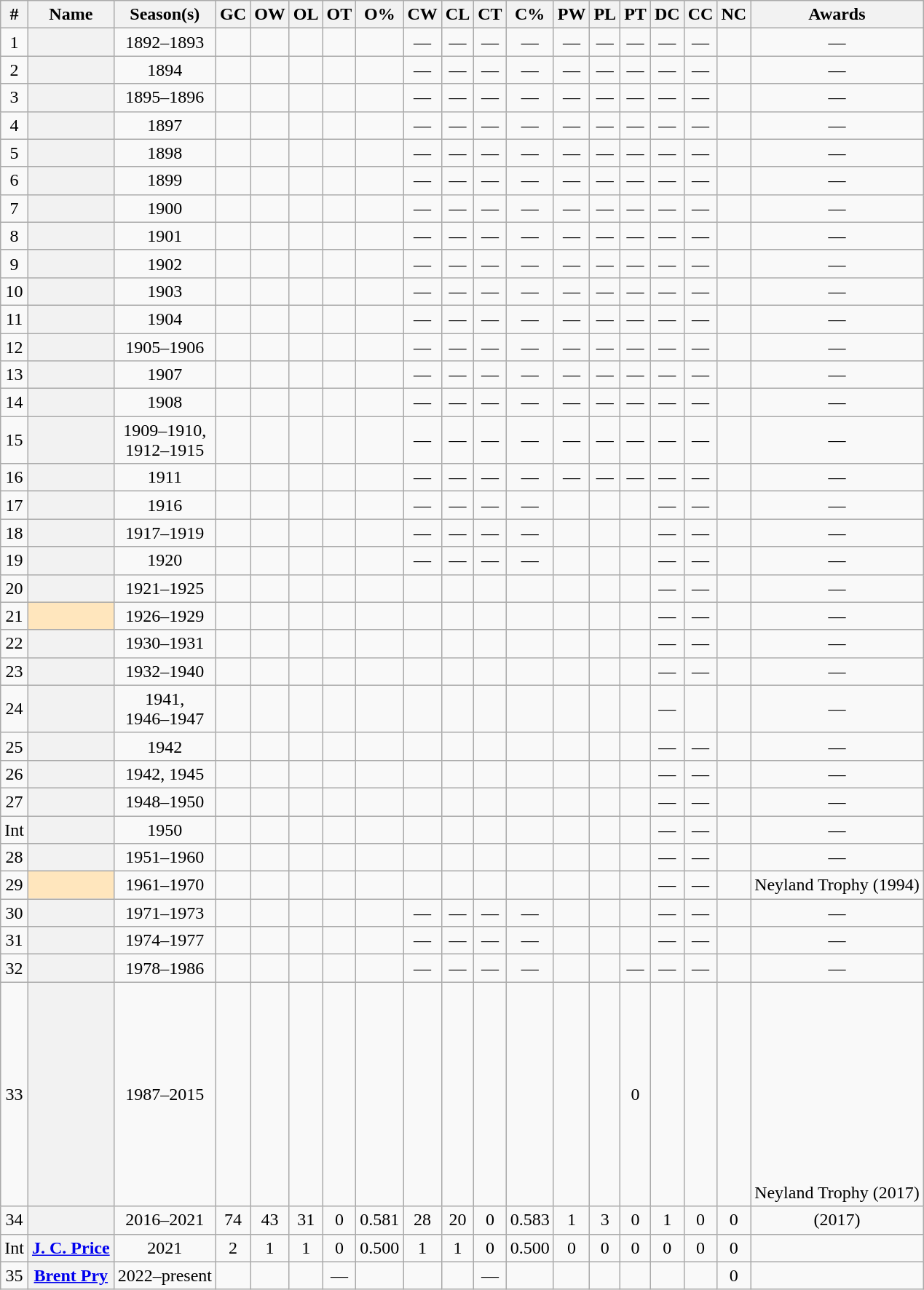<table class="wikitable sortable" style="text-align:center">
<tr>
<th scope="col" class="unsortable">#</th>
<th scope="col">Name</th>
<th scope="col">Season(s)</th>
<th scope="col">GC</th>
<th scope="col">OW</th>
<th scope="col">OL</th>
<th scope="col">OT</th>
<th scope="col">O%</th>
<th scope="col">CW</th>
<th scope="col">CL</th>
<th scope="col">CT</th>
<th scope="col">C%</th>
<th scope="col">PW</th>
<th scope="col">PL</th>
<th scope="col">PT</th>
<th scope="col">DC</th>
<th scope="col">CC</th>
<th scope="col">NC</th>
<th scope="col" class="unsortable">Awards</th>
</tr>
<tr>
<td>1</td>
<th scope="row"></th>
<td>1892–1893</td>
<td></td>
<td></td>
<td></td>
<td></td>
<td></td>
<td>—</td>
<td>—</td>
<td>—</td>
<td>—</td>
<td>—</td>
<td>—</td>
<td>—</td>
<td>—</td>
<td>—</td>
<td></td>
<td>—</td>
</tr>
<tr>
<td>2</td>
<th scope="row"></th>
<td>1894</td>
<td></td>
<td></td>
<td></td>
<td></td>
<td></td>
<td>—</td>
<td>—</td>
<td>—</td>
<td>—</td>
<td>—</td>
<td>—</td>
<td>—</td>
<td>—</td>
<td>—</td>
<td></td>
<td>—</td>
</tr>
<tr>
<td>3</td>
<th scope="row"></th>
<td>1895–1896</td>
<td></td>
<td></td>
<td></td>
<td></td>
<td></td>
<td>—</td>
<td>—</td>
<td>—</td>
<td>—</td>
<td>—</td>
<td>—</td>
<td>—</td>
<td>—</td>
<td>—</td>
<td></td>
<td>—</td>
</tr>
<tr>
<td>4</td>
<th scope="row"></th>
<td>1897</td>
<td></td>
<td></td>
<td></td>
<td></td>
<td></td>
<td>—</td>
<td>—</td>
<td>—</td>
<td>—</td>
<td>—</td>
<td>—</td>
<td>—</td>
<td>—</td>
<td>—</td>
<td></td>
<td>—</td>
</tr>
<tr>
<td>5</td>
<th scope="row"></th>
<td>1898</td>
<td></td>
<td></td>
<td></td>
<td></td>
<td></td>
<td>—</td>
<td>—</td>
<td>—</td>
<td>—</td>
<td>—</td>
<td>—</td>
<td>—</td>
<td>—</td>
<td>—</td>
<td></td>
<td>—</td>
</tr>
<tr>
<td>6</td>
<th scope="row"></th>
<td>1899</td>
<td></td>
<td></td>
<td></td>
<td></td>
<td></td>
<td>—</td>
<td>—</td>
<td>—</td>
<td>—</td>
<td>—</td>
<td>—</td>
<td>—</td>
<td>—</td>
<td>—</td>
<td></td>
<td>—</td>
</tr>
<tr>
<td>7</td>
<th scope="row"></th>
<td>1900</td>
<td></td>
<td></td>
<td></td>
<td></td>
<td></td>
<td>—</td>
<td>—</td>
<td>—</td>
<td>—</td>
<td>—</td>
<td>—</td>
<td>—</td>
<td>—</td>
<td>—</td>
<td></td>
<td>—</td>
</tr>
<tr>
<td>8</td>
<th scope="row"></th>
<td>1901</td>
<td></td>
<td></td>
<td></td>
<td></td>
<td></td>
<td>—</td>
<td>—</td>
<td>—</td>
<td>—</td>
<td>—</td>
<td>—</td>
<td>—</td>
<td>—</td>
<td>—</td>
<td></td>
<td>—</td>
</tr>
<tr>
<td>9</td>
<th scope="row"></th>
<td>1902</td>
<td></td>
<td></td>
<td></td>
<td></td>
<td></td>
<td>—</td>
<td>—</td>
<td>—</td>
<td>—</td>
<td>—</td>
<td>—</td>
<td>—</td>
<td>—</td>
<td>—</td>
<td></td>
<td>—</td>
</tr>
<tr>
<td>10</td>
<th scope="row"></th>
<td>1903</td>
<td></td>
<td></td>
<td></td>
<td></td>
<td></td>
<td>—</td>
<td>—</td>
<td>—</td>
<td>—</td>
<td>—</td>
<td>—</td>
<td>—</td>
<td>—</td>
<td>—</td>
<td></td>
<td>—</td>
</tr>
<tr>
<td>11</td>
<th scope="row"></th>
<td>1904</td>
<td></td>
<td></td>
<td></td>
<td></td>
<td></td>
<td>—</td>
<td>—</td>
<td>—</td>
<td>—</td>
<td>—</td>
<td>—</td>
<td>—</td>
<td>—</td>
<td>—</td>
<td></td>
<td>—</td>
</tr>
<tr>
<td>12</td>
<th scope="row"></th>
<td>1905–1906</td>
<td></td>
<td></td>
<td></td>
<td></td>
<td></td>
<td>—</td>
<td>—</td>
<td>—</td>
<td>—</td>
<td>—</td>
<td>—</td>
<td>—</td>
<td>—</td>
<td>—</td>
<td></td>
<td>—</td>
</tr>
<tr>
<td>13</td>
<th scope="row"></th>
<td>1907</td>
<td></td>
<td></td>
<td></td>
<td></td>
<td></td>
<td>—</td>
<td>—</td>
<td>—</td>
<td>—</td>
<td>—</td>
<td>—</td>
<td>—</td>
<td>—</td>
<td>—</td>
<td></td>
<td>—</td>
</tr>
<tr>
<td>14</td>
<th scope="row"></th>
<td>1908</td>
<td></td>
<td></td>
<td></td>
<td></td>
<td></td>
<td>—</td>
<td>—</td>
<td>—</td>
<td>—</td>
<td>—</td>
<td>—</td>
<td>—</td>
<td>—</td>
<td>—</td>
<td></td>
<td>—</td>
</tr>
<tr>
<td>15</td>
<th scope="row"></th>
<td>1909–1910,<br>1912–1915</td>
<td></td>
<td></td>
<td></td>
<td></td>
<td></td>
<td>—</td>
<td>—</td>
<td>—</td>
<td>—</td>
<td>—</td>
<td>—</td>
<td>—</td>
<td>—</td>
<td>—</td>
<td></td>
<td>—</td>
</tr>
<tr>
<td>16</td>
<th scope="row"></th>
<td>1911</td>
<td></td>
<td></td>
<td></td>
<td></td>
<td></td>
<td>—</td>
<td>—</td>
<td>—</td>
<td>—</td>
<td>—</td>
<td>—</td>
<td>—</td>
<td>—</td>
<td>—</td>
<td></td>
<td>—</td>
</tr>
<tr>
<td>17</td>
<th scope="row"></th>
<td>1916</td>
<td></td>
<td></td>
<td></td>
<td></td>
<td></td>
<td>—</td>
<td>—</td>
<td>—</td>
<td>—</td>
<td></td>
<td></td>
<td></td>
<td>—</td>
<td>—</td>
<td></td>
<td>—</td>
</tr>
<tr>
<td>18</td>
<th scope="row"></th>
<td>1917–1919</td>
<td></td>
<td></td>
<td></td>
<td></td>
<td></td>
<td>—</td>
<td>—</td>
<td>—</td>
<td>—</td>
<td></td>
<td></td>
<td></td>
<td>—</td>
<td>—</td>
<td></td>
<td>—</td>
</tr>
<tr>
<td>19</td>
<th scope="row"></th>
<td>1920</td>
<td></td>
<td></td>
<td></td>
<td></td>
<td></td>
<td>—</td>
<td>—</td>
<td>—</td>
<td>—</td>
<td></td>
<td></td>
<td></td>
<td>—</td>
<td>—</td>
<td></td>
<td>—</td>
</tr>
<tr>
<td>20</td>
<th scope="row"></th>
<td>1921–1925</td>
<td></td>
<td></td>
<td></td>
<td></td>
<td></td>
<td></td>
<td></td>
<td></td>
<td></td>
<td></td>
<td></td>
<td></td>
<td>—</td>
<td>—</td>
<td></td>
<td>—</td>
</tr>
<tr>
<td>21</td>
<td scope="row" align="center" bgcolor=#FFE6BD><strong></strong><sup></sup></td>
<td>1926–1929</td>
<td></td>
<td></td>
<td></td>
<td></td>
<td></td>
<td></td>
<td></td>
<td></td>
<td></td>
<td></td>
<td></td>
<td></td>
<td>—</td>
<td>—</td>
<td></td>
<td>—</td>
</tr>
<tr>
<td>22</td>
<th scope="row"></th>
<td>1930–1931</td>
<td></td>
<td></td>
<td></td>
<td></td>
<td></td>
<td></td>
<td></td>
<td></td>
<td></td>
<td></td>
<td></td>
<td></td>
<td>—</td>
<td>—</td>
<td></td>
<td>—</td>
</tr>
<tr>
<td>23</td>
<th scope="row"></th>
<td>1932–1940</td>
<td></td>
<td></td>
<td></td>
<td></td>
<td></td>
<td></td>
<td></td>
<td></td>
<td></td>
<td></td>
<td></td>
<td></td>
<td>—</td>
<td>—</td>
<td></td>
<td>—</td>
</tr>
<tr>
<td>24</td>
<th scope="row"></th>
<td>1941,<br>1946–1947</td>
<td></td>
<td></td>
<td></td>
<td></td>
<td></td>
<td></td>
<td></td>
<td></td>
<td></td>
<td></td>
<td></td>
<td></td>
<td>—</td>
<td></td>
<td></td>
<td>—</td>
</tr>
<tr>
<td>25</td>
<th scope="row"></th>
<td>1942</td>
<td></td>
<td></td>
<td></td>
<td></td>
<td></td>
<td></td>
<td></td>
<td></td>
<td></td>
<td></td>
<td></td>
<td></td>
<td>—</td>
<td>—</td>
<td></td>
<td>—</td>
</tr>
<tr>
<td>26</td>
<th scope="row"></th>
<td>1942, 1945</td>
<td></td>
<td></td>
<td></td>
<td></td>
<td></td>
<td></td>
<td></td>
<td></td>
<td></td>
<td></td>
<td></td>
<td></td>
<td>—</td>
<td>—</td>
<td></td>
<td>—</td>
</tr>
<tr>
<td>27</td>
<th scope="row"></th>
<td>1948–1950</td>
<td></td>
<td></td>
<td></td>
<td></td>
<td></td>
<td></td>
<td></td>
<td></td>
<td></td>
<td></td>
<td></td>
<td></td>
<td>—</td>
<td>—</td>
<td></td>
<td>—</td>
</tr>
<tr>
<td>Int</td>
<th scope="row"></th>
<td>1950</td>
<td></td>
<td></td>
<td></td>
<td></td>
<td></td>
<td></td>
<td></td>
<td></td>
<td></td>
<td></td>
<td></td>
<td></td>
<td>—</td>
<td>—</td>
<td></td>
<td>—</td>
</tr>
<tr>
<td>28</td>
<th scope="row"></th>
<td>1951–1960</td>
<td></td>
<td></td>
<td></td>
<td></td>
<td></td>
<td></td>
<td></td>
<td></td>
<td></td>
<td></td>
<td></td>
<td></td>
<td>—</td>
<td>—</td>
<td></td>
<td>—</td>
</tr>
<tr>
<td>29</td>
<td scope="row" align="center" bgcolor=#FFE6BD><strong></strong><sup></sup></td>
<td>1961–1970</td>
<td></td>
<td></td>
<td></td>
<td></td>
<td></td>
<td></td>
<td></td>
<td></td>
<td></td>
<td></td>
<td></td>
<td></td>
<td>—</td>
<td>—</td>
<td></td>
<td>Neyland Trophy (1994)</td>
</tr>
<tr>
<td>30</td>
<th scope="row"></th>
<td>1971–1973</td>
<td></td>
<td></td>
<td></td>
<td></td>
<td></td>
<td>—</td>
<td>—</td>
<td>—</td>
<td>—</td>
<td></td>
<td></td>
<td></td>
<td>—</td>
<td>—</td>
<td></td>
<td>—</td>
</tr>
<tr>
<td>31</td>
<th scope="row"></th>
<td>1974–1977</td>
<td></td>
<td></td>
<td></td>
<td></td>
<td></td>
<td>—</td>
<td>—</td>
<td>—</td>
<td>—</td>
<td></td>
<td></td>
<td></td>
<td>—</td>
<td>—</td>
<td></td>
<td>—</td>
</tr>
<tr>
<td>32</td>
<th scope="row"></th>
<td>1978–1986</td>
<td></td>
<td></td>
<td></td>
<td></td>
<td></td>
<td>—</td>
<td>—</td>
<td>—</td>
<td>—</td>
<td></td>
<td></td>
<td>—</td>
<td>—</td>
<td>—</td>
<td></td>
<td>—</td>
</tr>
<tr>
<td>33</td>
<th scope="row"></th>
<td>1987–2015</td>
<td></td>
<td></td>
<td></td>
<td></td>
<td></td>
<td></td>
<td></td>
<td></td>
<td></td>
<td></td>
<td></td>
<td>0</td>
<td></td>
<td></td>
<td></td>
<td><br><br><br><br><br><br><br><br><br><br>Neyland Trophy (2017)<br></td>
</tr>
<tr>
<td>34</td>
<th scope="row"></th>
<td>2016–2021</td>
<td>74</td>
<td>43</td>
<td>31</td>
<td>0</td>
<td>0.581</td>
<td>28</td>
<td>20</td>
<td>0</td>
<td>0.583</td>
<td>1</td>
<td>3</td>
<td>0</td>
<td>1</td>
<td>0</td>
<td>0</td>
<td> (2017)</td>
</tr>
<tr>
<td>Int</td>
<th><a href='#'>J. C. Price</a></th>
<td>2021</td>
<td>2</td>
<td>1</td>
<td>1</td>
<td>0</td>
<td>0.500</td>
<td>1</td>
<td>1</td>
<td>0</td>
<td>0.500</td>
<td>0</td>
<td>0</td>
<td>0</td>
<td>0</td>
<td>0</td>
<td>0</td>
</tr>
<tr>
<td>35</td>
<th><a href='#'>Brent Pry</a></th>
<td>2022–present</td>
<td></td>
<td></td>
<td></td>
<td>—</td>
<td></td>
<td></td>
<td></td>
<td>—</td>
<td></td>
<td></td>
<td></td>
<td></td>
<td></td>
<td></td>
<td>0</td>
<td></td>
</tr>
</table>
